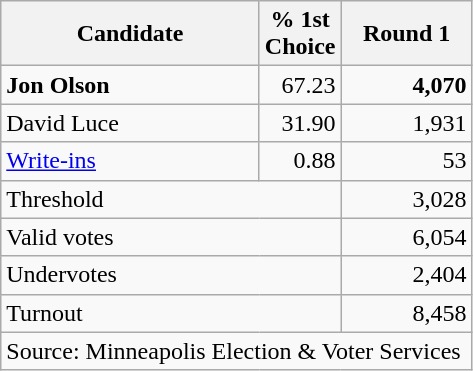<table class="wikitable">
<tr>
<th style="width:165px">Candidate</th>
<th>% 1st<br>Choice</th>
<th style="width:80px">Round 1</th>
</tr>
<tr>
<td><strong>Jon Olson</strong></td>
<td align="right">67.23</td>
<td align="right"><strong>4,070</strong></td>
</tr>
<tr>
<td>David Luce</td>
<td align="right">31.90</td>
<td align="right">1,931</td>
</tr>
<tr>
<td><a href='#'>Write-ins</a></td>
<td align="right">0.88</td>
<td align="right">53</td>
</tr>
<tr>
<td colspan="2">Threshold</td>
<td align="right">3,028</td>
</tr>
<tr>
<td colspan="2">Valid votes</td>
<td align="right">6,054</td>
</tr>
<tr>
<td colspan="2">Undervotes</td>
<td align="right">2,404</td>
</tr>
<tr>
<td colspan="2">Turnout</td>
<td align="right">8,458</td>
</tr>
<tr>
<td colspan="3">Source: Minneapolis Election & Voter Services</td>
</tr>
</table>
